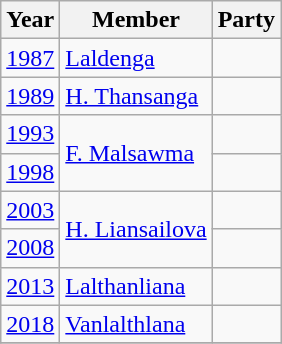<table class="wikitable sortable">
<tr>
<th>Year</th>
<th>Member</th>
<th colspan=2>Party</th>
</tr>
<tr>
<td><a href='#'>1987</a></td>
<td><a href='#'>Laldenga</a></td>
<td></td>
</tr>
<tr>
<td><a href='#'>1989</a></td>
<td><a href='#'>H. Thansanga</a></td>
<td></td>
</tr>
<tr>
<td><a href='#'>1993</a></td>
<td rowspan=2><a href='#'>F. Malsawma</a></td>
<td></td>
</tr>
<tr>
<td><a href='#'>1998</a></td>
</tr>
<tr>
<td><a href='#'>2003</a></td>
<td rowspan=2><a href='#'>H. Liansailova</a></td>
<td></td>
</tr>
<tr>
<td><a href='#'>2008</a></td>
</tr>
<tr>
<td><a href='#'>2013</a></td>
<td><a href='#'>Lalthanliana</a></td>
<td></td>
</tr>
<tr>
<td><a href='#'>2018</a></td>
<td><a href='#'>Vanlalthlana</a></td>
<td></td>
</tr>
<tr>
</tr>
</table>
